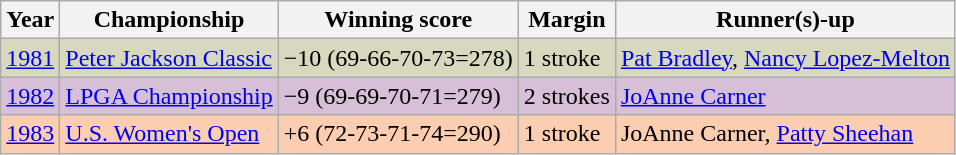<table class="wikitable">
<tr>
<th>Year</th>
<th>Championship</th>
<th>Winning score</th>
<th>Margin</th>
<th>Runner(s)-up</th>
</tr>
<tr style="background:#D8D8BF;">
<td><a href='#'>1981</a></td>
<td><a href='#'>Peter Jackson Classic</a></td>
<td>−10 (69-66-70-73=278)</td>
<td>1 stroke</td>
<td> <a href='#'>Pat Bradley</a>,  <a href='#'>Nancy Lopez-Melton</a></td>
</tr>
<tr style="background:#D8BFD8;">
<td><a href='#'>1982</a></td>
<td><a href='#'>LPGA Championship</a></td>
<td>−9 (69-69-70-71=279)</td>
<td>2 strokes</td>
<td> <a href='#'>JoAnne Carner</a></td>
</tr>
<tr style="background:#FBCEB1;">
<td><a href='#'>1983</a></td>
<td><a href='#'>U.S. Women's Open</a></td>
<td>+6 (72-73-71-74=290)</td>
<td>1 stroke</td>
<td> JoAnne Carner,  <a href='#'>Patty Sheehan</a></td>
</tr>
</table>
